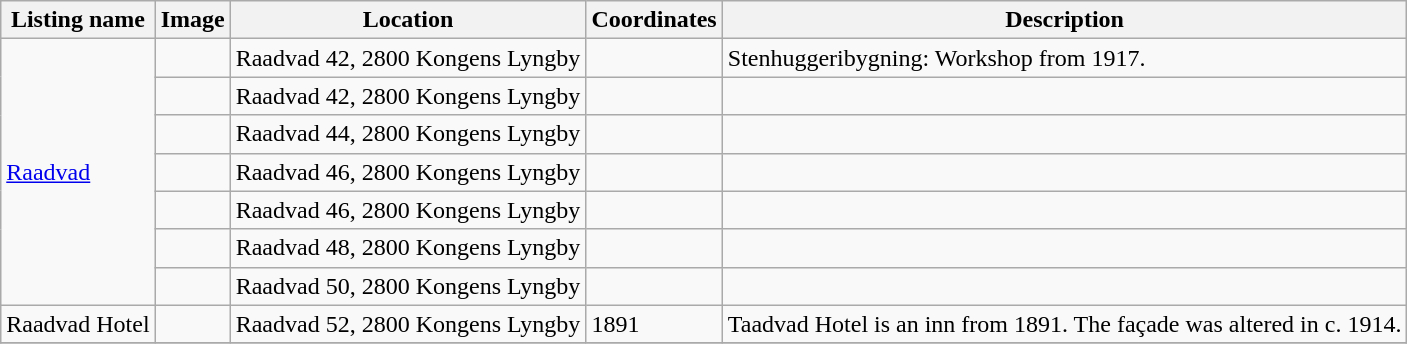<table class="wikitable sortable">
<tr>
<th>Listing name</th>
<th>Image</th>
<th>Location</th>
<th>Coordinates</th>
<th>Description</th>
</tr>
<tr>
<td rowspan="7"><a href='#'>Raadvad</a></td>
<td></td>
<td>Raadvad 42, 2800 Kongens Lyngby</td>
<td></td>
<td>Stenhuggeribygning: Workshop from 1917.</td>
</tr>
<tr>
<td></td>
<td>Raadvad 42, 2800 Kongens Lyngby</td>
<td></td>
<td></td>
</tr>
<tr>
<td></td>
<td>Raadvad 44, 2800 Kongens Lyngby</td>
<td></td>
<td></td>
</tr>
<tr>
<td></td>
<td>Raadvad 46, 2800 Kongens Lyngby</td>
<td></td>
<td></td>
</tr>
<tr>
<td></td>
<td>Raadvad 46, 2800 Kongens Lyngby</td>
<td></td>
<td></td>
</tr>
<tr>
<td></td>
<td>Raadvad 48, 2800 Kongens Lyngby</td>
<td></td>
<td></td>
</tr>
<tr>
<td></td>
<td>Raadvad 50, 2800 Kongens Lyngby</td>
<td></td>
<td></td>
</tr>
<tr>
<td>Raadvad Hotel</td>
<td></td>
<td>Raadvad 52, 2800 Kongens Lyngby</td>
<td>1891</td>
<td>Taadvad Hotel is an inn from 1891. The façade was altered in c. 1914.</td>
</tr>
<tr>
</tr>
</table>
